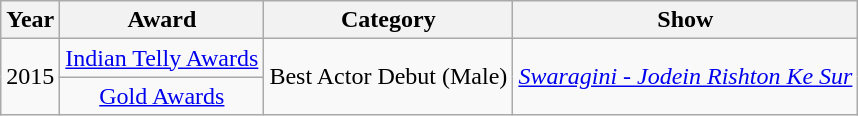<table class="wikitable sortable" style="text-align:center;">
<tr>
<th>Year</th>
<th>Award</th>
<th>Category</th>
<th>Show</th>
</tr>
<tr>
<td rowspan="2">2015</td>
<td><a href='#'>Indian Telly Awards</a></td>
<td rowspan="2">Best Actor Debut (Male)</td>
<td rowspan="2"><em><a href='#'>Swaragini - Jodein Rishton Ke Sur</a></em></td>
</tr>
<tr>
<td><a href='#'>Gold Awards</a></td>
</tr>
</table>
